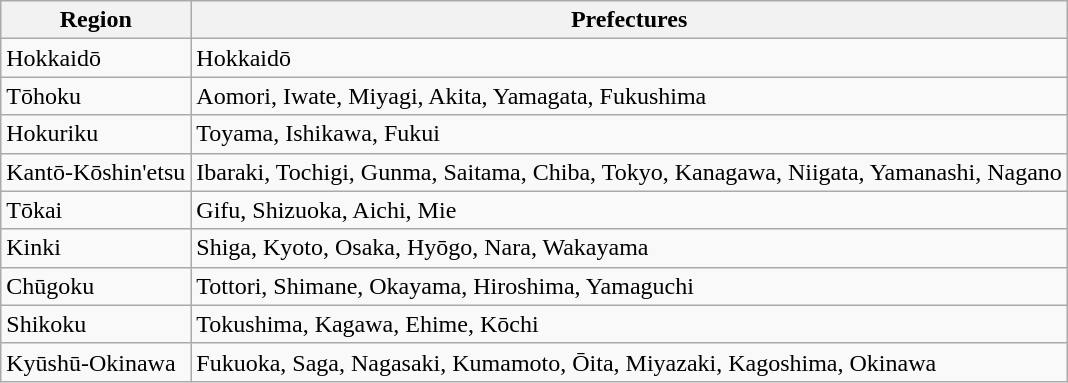<table class="wikitable">
<tr>
<th>Region</th>
<th>Prefectures</th>
</tr>
<tr>
<td>Hokkaidō</td>
<td>Hokkaidō</td>
</tr>
<tr>
<td>Tōhoku</td>
<td>Aomori, Iwate, Miyagi, Akita, Yamagata, Fukushima</td>
</tr>
<tr>
<td>Hokuriku</td>
<td>Toyama, Ishikawa, Fukui</td>
</tr>
<tr>
<td>Kantō-Kōshin'etsu</td>
<td>Ibaraki, Tochigi, Gunma, Saitama, Chiba, Tokyo, Kanagawa, Niigata, Yamanashi, Nagano</td>
</tr>
<tr>
<td>Tōkai</td>
<td>Gifu, Shizuoka, Aichi, Mie</td>
</tr>
<tr>
<td>Kinki</td>
<td>Shiga, Kyoto, Osaka, Hyōgo, Nara, Wakayama</td>
</tr>
<tr>
<td>Chūgoku</td>
<td>Tottori, Shimane, Okayama, Hiroshima, Yamaguchi</td>
</tr>
<tr>
<td>Shikoku</td>
<td>Tokushima, Kagawa, Ehime, Kōchi</td>
</tr>
<tr>
<td>Kyūshū-Okinawa</td>
<td>Fukuoka, Saga, Nagasaki, Kumamoto, Ōita, Miyazaki, Kagoshima, Okinawa</td>
</tr>
</table>
